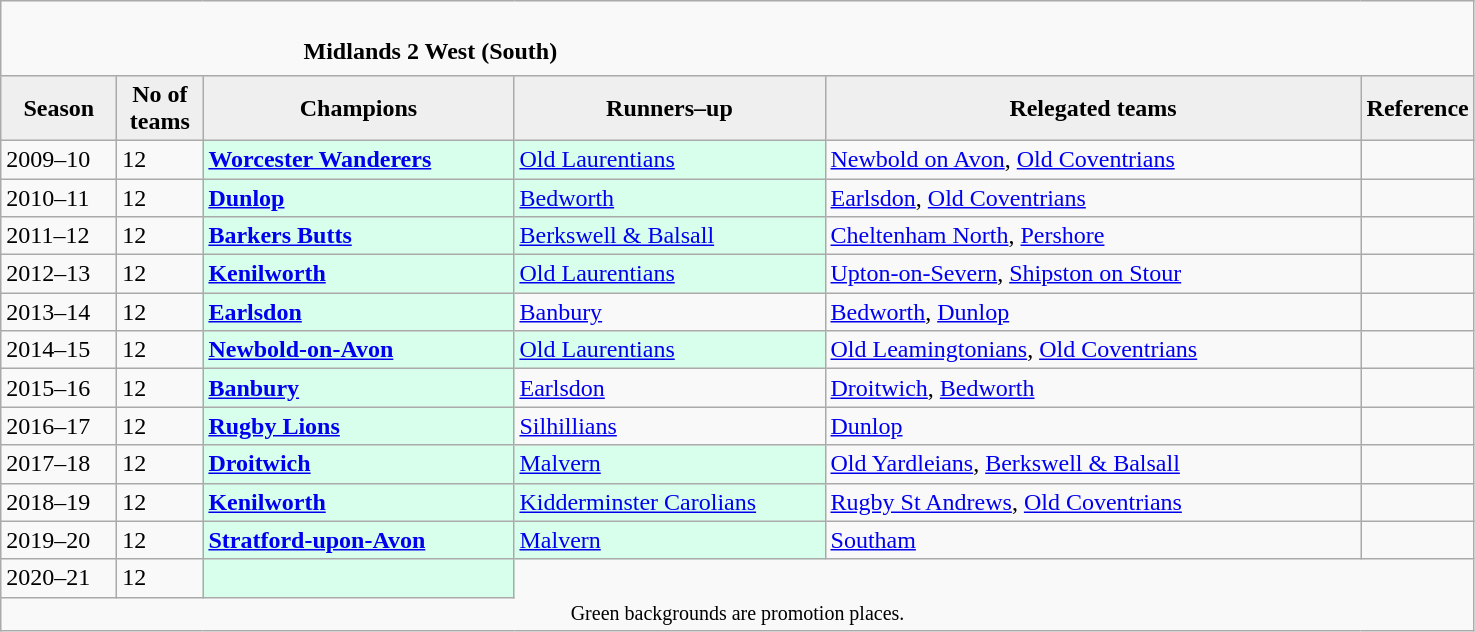<table class="wikitable" style="text-align: left;">
<tr>
<td colspan="11" cellpadding="0" cellspacing="0"><br><table border="0" style="width:100%;" cellpadding="0" cellspacing="0">
<tr>
<td style="width:20%; border:0;"></td>
<td style="border:0;"><strong>Midlands 2 West (South)</strong></td>
<td style="width:20%; border:0;"></td>
</tr>
</table>
</td>
</tr>
<tr>
<th style="background:#efefef; width:70px;">Season</th>
<th style="background:#efefef; width:50px;">No of teams</th>
<th style="background:#efefef; width:200px;">Champions</th>
<th style="background:#efefef; width:200px;">Runners–up</th>
<th style="background:#efefef; width:350px;">Relegated teams</th>
<th style="background:#efefef; width:50px;">Reference</th>
</tr>
<tr align=left>
<td>2009–10</td>
<td>12</td>
<td style="background:#d8ffeb;"><strong><a href='#'>Worcester Wanderers</a></strong></td>
<td style="background:#d8ffeb;"><a href='#'>Old Laurentians</a></td>
<td><a href='#'>Newbold on Avon</a>, <a href='#'>Old Coventrians</a></td>
<td></td>
</tr>
<tr>
<td>2010–11</td>
<td>12</td>
<td style="background:#d8ffeb;"><strong><a href='#'>Dunlop</a></strong></td>
<td style="background:#d8ffeb;"><a href='#'>Bedworth</a></td>
<td><a href='#'>Earlsdon</a>, <a href='#'>Old Coventrians</a></td>
<td></td>
</tr>
<tr>
<td>2011–12</td>
<td>12</td>
<td style="background:#d8ffeb;"><strong><a href='#'>Barkers Butts</a></strong></td>
<td style="background:#d8ffeb;"><a href='#'>Berkswell & Balsall</a></td>
<td><a href='#'>Cheltenham North</a>, <a href='#'>Pershore</a></td>
<td></td>
</tr>
<tr>
<td>2012–13</td>
<td>12</td>
<td style="background:#d8ffeb;"><strong><a href='#'>Kenilworth</a></strong></td>
<td style="background:#d8ffeb;"><a href='#'>Old Laurentians</a></td>
<td><a href='#'>Upton-on-Severn</a>, <a href='#'>Shipston on Stour</a></td>
<td></td>
</tr>
<tr>
<td>2013–14</td>
<td>12</td>
<td style="background:#d8ffeb;"><strong><a href='#'>Earlsdon</a></strong></td>
<td><a href='#'>Banbury</a></td>
<td><a href='#'>Bedworth</a>, <a href='#'>Dunlop</a></td>
<td></td>
</tr>
<tr>
<td>2014–15</td>
<td>12</td>
<td style="background:#d8ffeb;"><strong><a href='#'>Newbold-on-Avon</a></strong></td>
<td style="background:#d8ffeb;"><a href='#'>Old Laurentians</a></td>
<td><a href='#'>Old Leamingtonians</a>, <a href='#'>Old Coventrians</a></td>
<td></td>
</tr>
<tr>
<td>2015–16</td>
<td>12</td>
<td style="background:#d8ffeb;"><strong><a href='#'>Banbury</a></strong></td>
<td><a href='#'>Earlsdon</a></td>
<td><a href='#'>Droitwich</a>, <a href='#'>Bedworth</a></td>
<td></td>
</tr>
<tr>
<td>2016–17</td>
<td>12</td>
<td style="background:#d8ffeb;"><strong><a href='#'>Rugby Lions</a></strong></td>
<td><a href='#'>Silhillians</a></td>
<td><a href='#'>Dunlop</a></td>
<td></td>
</tr>
<tr>
<td>2017–18</td>
<td>12</td>
<td style="background:#d8ffeb;"><strong><a href='#'>Droitwich</a></strong></td>
<td style="background:#d8ffeb;"><a href='#'>Malvern</a></td>
<td><a href='#'>Old Yardleians</a>, <a href='#'>Berkswell & Balsall</a></td>
<td></td>
</tr>
<tr>
<td>2018–19</td>
<td>12</td>
<td style="background:#d8ffeb;"><strong><a href='#'>Kenilworth</a></strong></td>
<td style="background:#d8ffeb;"><a href='#'>Kidderminster Carolians</a></td>
<td><a href='#'>Rugby St Andrews</a>, <a href='#'>Old Coventrians</a></td>
<td></td>
</tr>
<tr>
<td>2019–20</td>
<td>12</td>
<td style="background:#d8ffeb;"><strong><a href='#'>Stratford-upon-Avon</a></strong></td>
<td style="background:#d8ffeb;"><a href='#'>Malvern</a></td>
<td><a href='#'>Southam</a></td>
<td></td>
</tr>
<tr>
<td>2020–21</td>
<td>12</td>
<td style="background:#d8ffeb;"></td>
</tr>
<tr>
<td colspan="15"  style="border:0; font-size:smaller; text-align:center;">Green backgrounds are promotion places.</td>
</tr>
</table>
